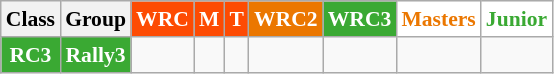<table class="wikitable" style="font-size:90%">
<tr>
<th>Class</th>
<th>Group</th>
<th style="background:#fd4b03;color:white;">WRC</th>
<th style="background:#fd4b03;color:white;">M</th>
<th style="background:#fd4b03;color:white;">T</th>
<th style="background:#eb7700;color:white;">WRC2</th>
<th style="background:#3aa933;color:white;">WRC3</th>
<th style="background:white;color:#eb7700;">Masters</th>
<th style="background:white;color:#3aa933;">Junior</th>
</tr>
<tr>
<th style="background:#3aa933;color:white;">RC3</th>
<th style="background:#3aa933;color:white;">Rally3</th>
<td></td>
<td></td>
<td></td>
<td></td>
<td></td>
<td></td>
<td></td>
</tr>
</table>
